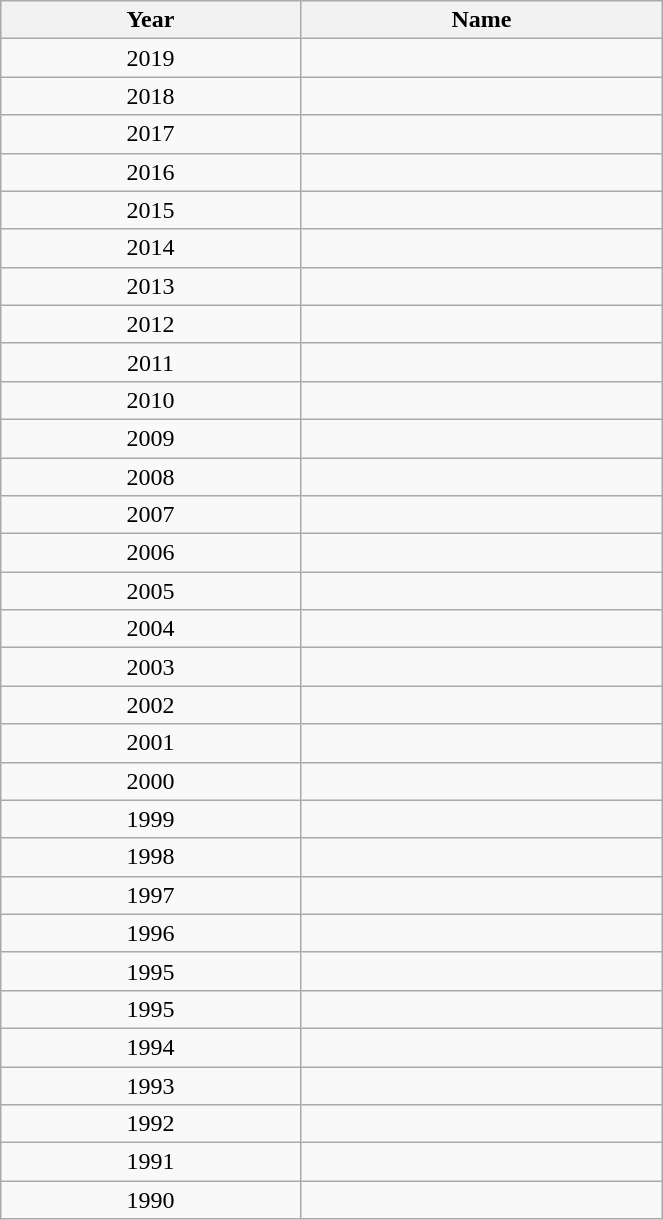<table class="wikitable collapsible collapsed sortable" style="float:right; width: 35%; margin-left:5px;">
<tr>
<th align=center>Year</th>
<th>Name</th>
</tr>
<tr>
<td align=center>2019</td>
<td></td>
</tr>
<tr>
<td align=center>2018</td>
<td></td>
</tr>
<tr>
<td align=center>2017</td>
<td></td>
</tr>
<tr>
<td align=center>2016</td>
<td></td>
</tr>
<tr>
<td align=center>2015</td>
<td></td>
</tr>
<tr>
<td align=center>2014</td>
<td></td>
</tr>
<tr>
<td align=center>2013</td>
<td></td>
</tr>
<tr>
<td align=center>2012</td>
<td></td>
</tr>
<tr>
<td align=center>2011</td>
<td></td>
</tr>
<tr>
<td align=center>2010</td>
<td></td>
</tr>
<tr>
<td align=center>2009</td>
<td></td>
</tr>
<tr>
<td align=center>2008</td>
<td></td>
</tr>
<tr>
<td align=center>2007</td>
<td></td>
</tr>
<tr>
<td align=center>2006</td>
<td></td>
</tr>
<tr>
<td align=center>2005</td>
<td></td>
</tr>
<tr>
<td align=center>2004</td>
<td></td>
</tr>
<tr>
<td align=center>2003</td>
<td></td>
</tr>
<tr>
<td align=center>2002</td>
<td></td>
</tr>
<tr>
<td align=center>2001</td>
<td></td>
</tr>
<tr>
<td align=center>2000</td>
<td></td>
</tr>
<tr>
<td align=center>1999</td>
<td></td>
</tr>
<tr>
<td align=center>1998</td>
<td></td>
</tr>
<tr>
<td align=center>1997</td>
<td></td>
</tr>
<tr>
<td align=center>1996</td>
<td></td>
</tr>
<tr>
<td align=center>1995</td>
<td></td>
</tr>
<tr>
<td align=center>1995</td>
<td></td>
</tr>
<tr>
<td align=center>1994</td>
<td></td>
</tr>
<tr>
<td align=center>1993</td>
<td></td>
</tr>
<tr>
<td align=center>1992</td>
<td></td>
</tr>
<tr>
<td align=center>1991</td>
<td></td>
</tr>
<tr>
<td align=center>1990</td>
<td></td>
</tr>
</table>
